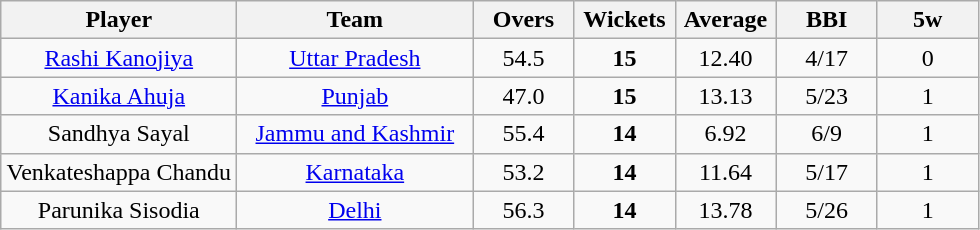<table class="wikitable" style="text-align:center">
<tr>
<th width=150>Player</th>
<th width=150>Team</th>
<th width=60>Overs</th>
<th width=60>Wickets</th>
<th width=60>Average</th>
<th width=60>BBI</th>
<th width=60>5w</th>
</tr>
<tr>
<td><a href='#'>Rashi Kanojiya</a></td>
<td><a href='#'>Uttar Pradesh</a></td>
<td>54.5</td>
<td><strong>15</strong></td>
<td>12.40</td>
<td>4/17</td>
<td>0</td>
</tr>
<tr>
<td><a href='#'>Kanika Ahuja</a></td>
<td><a href='#'>Punjab</a></td>
<td>47.0</td>
<td><strong>15</strong></td>
<td>13.13</td>
<td>5/23</td>
<td>1</td>
</tr>
<tr>
<td>Sandhya Sayal</td>
<td><a href='#'>Jammu and Kashmir</a></td>
<td>55.4</td>
<td><strong>14</strong></td>
<td>6.92</td>
<td>6/9</td>
<td>1</td>
</tr>
<tr>
<td>Venkateshappa Chandu</td>
<td><a href='#'>Karnataka</a></td>
<td>53.2</td>
<td><strong>14</strong></td>
<td>11.64</td>
<td>5/17</td>
<td>1</td>
</tr>
<tr>
<td>Parunika Sisodia</td>
<td><a href='#'>Delhi</a></td>
<td>56.3</td>
<td><strong>14</strong></td>
<td>13.78</td>
<td>5/26</td>
<td>1</td>
</tr>
</table>
